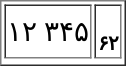<table border="1" style="margin:1em auto;">
<tr size="40">
<td style="text-align:center; background:white; font-size:14pt; color:black;">۱۲  ۳۴۵</td>
<td style="text-align:center; background:white; font-size:10pt; color:black;"><small></small><br><strong>۶۲</strong></td>
</tr>
<tr>
</tr>
</table>
